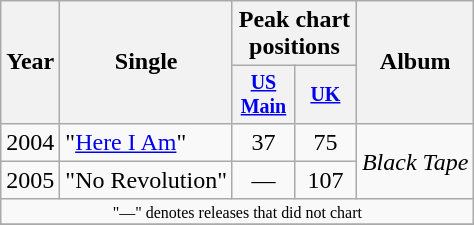<table class="wikitable" style="text-align:center;">
<tr>
<th rowspan="2">Year</th>
<th rowspan="2">Single</th>
<th colspan="2">Peak chart<br>positions</th>
<th rowspan="2">Album</th>
</tr>
<tr style="font-size:smaller;">
<th width="35"><a href='#'>US Main</a></th>
<th width="35"><a href='#'>UK</a><br></th>
</tr>
<tr>
<td>2004</td>
<td align="left">"<a href='#'>Here I Am</a>"</td>
<td>37</td>
<td>75</td>
<td align="left" rowspan="2"><em>Black Tape</em></td>
</tr>
<tr>
<td>2005</td>
<td align="left">"No Revolution"</td>
<td>—</td>
<td>107</td>
</tr>
<tr>
<td colspan="10" style="font-size:8pt">"—" denotes releases that did not chart</td>
</tr>
<tr>
</tr>
</table>
